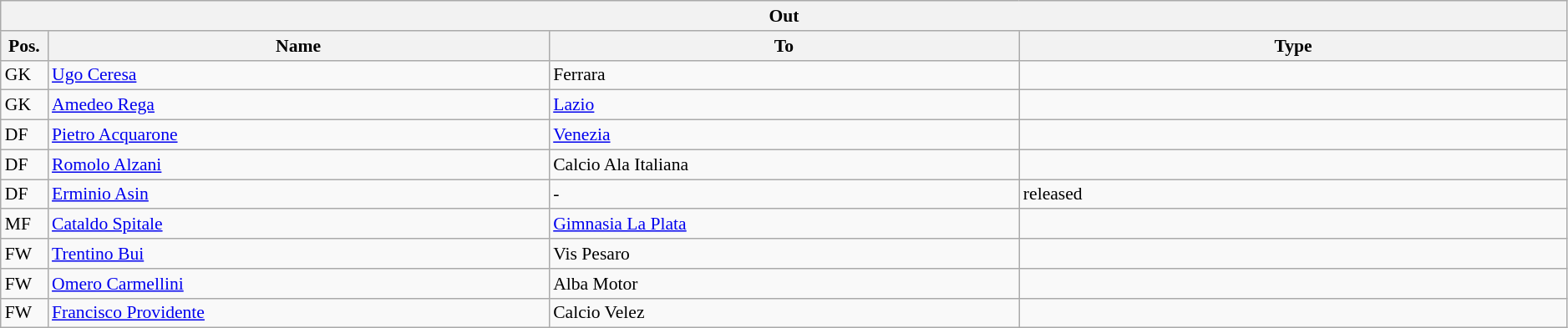<table class="wikitable" style="font-size:90%;width:99%;">
<tr>
<th colspan="4">Out</th>
</tr>
<tr>
<th width=3%>Pos.</th>
<th width=32%>Name</th>
<th width=30%>To</th>
<th width=35%>Type</th>
</tr>
<tr>
<td>GK</td>
<td><a href='#'>Ugo Ceresa</a></td>
<td>Ferrara</td>
<td></td>
</tr>
<tr>
<td>GK</td>
<td><a href='#'>Amedeo Rega</a></td>
<td><a href='#'>Lazio</a></td>
<td></td>
</tr>
<tr>
<td>DF</td>
<td><a href='#'>Pietro Acquarone</a></td>
<td><a href='#'>Venezia</a></td>
<td></td>
</tr>
<tr>
<td>DF</td>
<td><a href='#'>Romolo Alzani</a></td>
<td>Calcio Ala Italiana</td>
<td></td>
</tr>
<tr>
<td>DF</td>
<td><a href='#'>Erminio Asin</a></td>
<td>-</td>
<td>released</td>
</tr>
<tr>
<td>MF</td>
<td><a href='#'>Cataldo Spitale</a></td>
<td><a href='#'>Gimnasia La Plata</a></td>
<td></td>
</tr>
<tr>
<td>FW</td>
<td><a href='#'>Trentino Bui</a></td>
<td>Vis Pesaro</td>
<td></td>
</tr>
<tr>
<td>FW</td>
<td><a href='#'>Omero Carmellini</a></td>
<td>Alba Motor</td>
<td></td>
</tr>
<tr>
<td>FW</td>
<td><a href='#'>Francisco Providente</a></td>
<td>Calcio Velez</td>
<td></td>
</tr>
</table>
